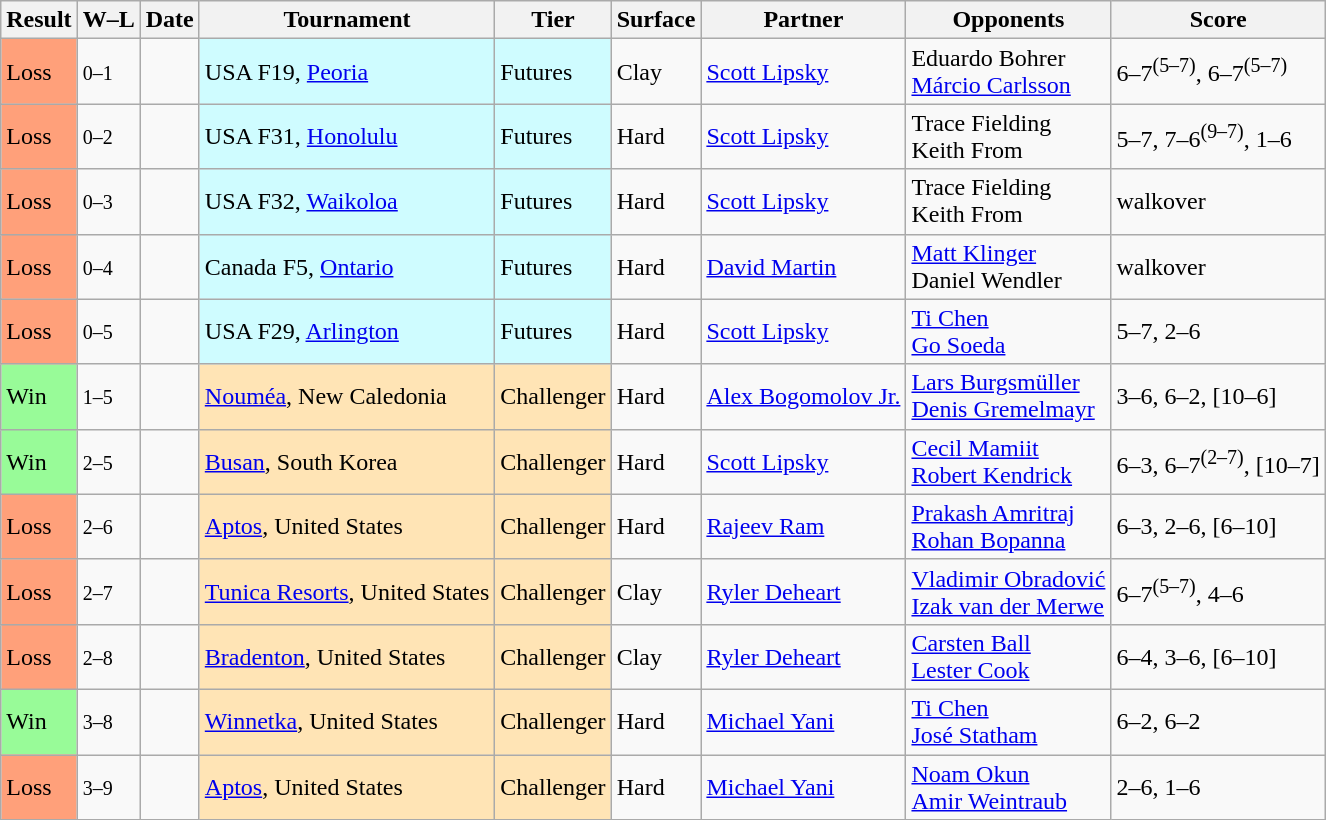<table class="sortable wikitable">
<tr>
<th>Result</th>
<th class="unsortable">W–L</th>
<th>Date</th>
<th>Tournament</th>
<th>Tier</th>
<th>Surface</th>
<th>Partner</th>
<th>Opponents</th>
<th class="unsortable">Score</th>
</tr>
<tr>
<td bgcolor=FFA07A>Loss</td>
<td><small>0–1</small></td>
<td></td>
<td style="background:#cffcff;">USA F19, <a href='#'>Peoria</a></td>
<td style="background:#cffcff;">Futures</td>
<td>Clay</td>
<td> <a href='#'>Scott Lipsky</a></td>
<td> Eduardo Bohrer <br>  <a href='#'>Márcio Carlsson</a></td>
<td>6–7<sup>(5–7)</sup>, 6–7<sup>(5–7)</sup></td>
</tr>
<tr>
<td bgcolor=FFA07A>Loss</td>
<td><small>0–2</small></td>
<td></td>
<td style="background:#cffcff;">USA F31, <a href='#'>Honolulu</a></td>
<td style="background:#cffcff;">Futures</td>
<td>Hard</td>
<td> <a href='#'>Scott Lipsky</a></td>
<td> Trace Fielding <br>  Keith From</td>
<td>5–7, 7–6<sup>(9–7)</sup>, 1–6</td>
</tr>
<tr>
<td bgcolor=FFA07A>Loss</td>
<td><small>0–3</small></td>
<td></td>
<td style="background:#cffcff;">USA F32, <a href='#'>Waikoloa</a></td>
<td style="background:#cffcff;">Futures</td>
<td>Hard</td>
<td> <a href='#'>Scott Lipsky</a></td>
<td> Trace Fielding <br>  Keith From</td>
<td>walkover</td>
</tr>
<tr>
<td bgcolor=FFA07A>Loss</td>
<td><small>0–4</small></td>
<td></td>
<td style="background:#cffcff;">Canada F5, <a href='#'>Ontario</a></td>
<td style="background:#cffcff;">Futures</td>
<td>Hard</td>
<td> <a href='#'>David Martin</a></td>
<td> <a href='#'>Matt Klinger</a> <br>  Daniel Wendler</td>
<td>walkover</td>
</tr>
<tr>
<td bgcolor=FFA07A>Loss</td>
<td><small>0–5</small></td>
<td></td>
<td style="background:#cffcff;">USA F29, <a href='#'>Arlington</a></td>
<td style="background:#cffcff;">Futures</td>
<td>Hard</td>
<td> <a href='#'>Scott Lipsky</a></td>
<td> <a href='#'>Ti Chen</a> <br>  <a href='#'>Go Soeda</a></td>
<td>5–7, 2–6</td>
</tr>
<tr>
<td bgcolor=98FB98>Win</td>
<td><small>1–5</small></td>
<td></td>
<td style="background:moccasin;"><a href='#'>Nouméa</a>, New Caledonia</td>
<td style="background:moccasin;">Challenger</td>
<td>Hard</td>
<td> <a href='#'>Alex Bogomolov Jr.</a></td>
<td> <a href='#'>Lars Burgsmüller</a> <br>  <a href='#'>Denis Gremelmayr</a></td>
<td>3–6, 6–2, [10–6]</td>
</tr>
<tr>
<td bgcolor=98FB98>Win</td>
<td><small>2–5</small></td>
<td></td>
<td style="background:moccasin;"><a href='#'>Busan</a>, South Korea</td>
<td style="background:moccasin;">Challenger</td>
<td>Hard</td>
<td> <a href='#'>Scott Lipsky</a></td>
<td> <a href='#'>Cecil Mamiit</a> <br>  <a href='#'>Robert Kendrick</a></td>
<td>6–3, 6–7<sup>(2–7)</sup>, [10–7]</td>
</tr>
<tr>
<td bgcolor=FFA07A>Loss</td>
<td><small>2–6</small></td>
<td></td>
<td style="background:moccasin;"><a href='#'>Aptos</a>, United States</td>
<td style="background:moccasin;">Challenger</td>
<td>Hard</td>
<td> <a href='#'>Rajeev Ram</a></td>
<td> <a href='#'>Prakash Amritraj</a> <br>  <a href='#'>Rohan Bopanna</a></td>
<td>6–3, 2–6, [6–10]</td>
</tr>
<tr>
<td bgcolor=FFA07A>Loss</td>
<td><small>2–7</small></td>
<td></td>
<td style="background:moccasin;"><a href='#'>Tunica Resorts</a>, United States</td>
<td style="background:moccasin;">Challenger</td>
<td>Clay</td>
<td> <a href='#'>Ryler Deheart</a></td>
<td> <a href='#'>Vladimir Obradović</a> <br>  <a href='#'>Izak van der Merwe</a></td>
<td>6–7<sup>(5–7)</sup>, 4–6</td>
</tr>
<tr>
<td bgcolor=FFA07A>Loss</td>
<td><small>2–8</small></td>
<td></td>
<td style="background:moccasin;"><a href='#'>Bradenton</a>, United States</td>
<td style="background:moccasin;">Challenger</td>
<td>Clay</td>
<td> <a href='#'>Ryler Deheart</a></td>
<td> <a href='#'>Carsten Ball</a> <br>  <a href='#'>Lester Cook</a></td>
<td>6–4, 3–6, [6–10]</td>
</tr>
<tr>
<td bgcolor=98FB98>Win</td>
<td><small>3–8</small></td>
<td></td>
<td style="background:moccasin;"><a href='#'>Winnetka</a>, United States</td>
<td style="background:moccasin;">Challenger</td>
<td>Hard</td>
<td> <a href='#'>Michael Yani</a></td>
<td> <a href='#'>Ti Chen</a> <br>  <a href='#'>José Statham</a></td>
<td>6–2, 6–2</td>
</tr>
<tr>
<td bgcolor=FFA07A>Loss</td>
<td><small>3–9</small></td>
<td></td>
<td style="background:moccasin;"><a href='#'>Aptos</a>, United States</td>
<td style="background:moccasin;">Challenger</td>
<td>Hard</td>
<td> <a href='#'>Michael Yani</a></td>
<td> <a href='#'>Noam Okun</a> <br>  <a href='#'>Amir Weintraub</a></td>
<td>2–6, 1–6</td>
</tr>
</table>
